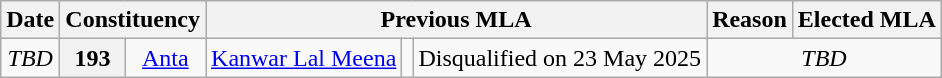<table class="wikitable sortable" style="text-align:center;">
<tr>
<th>Date</th>
<th colspan="2">Constituency</th>
<th colspan="3">Previous MLA</th>
<th>Reason</th>
<th colspan="3">Elected MLA</th>
</tr>
<tr>
<td><em>TBD</em></td>
<th>193</th>
<td><a href='#'>Anta</a></td>
<td><a href='#'>Kanwar Lal Meena</a></td>
<td></td>
<td>Disqualified on 23 May 2025</td>
<td colspan=3><em>TBD</em></td>
</tr>
</table>
